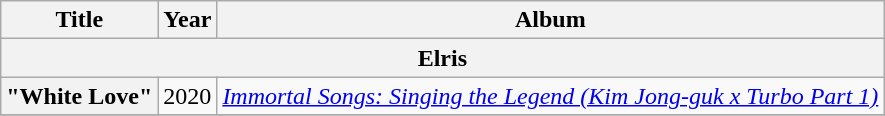<table class="wikitable plainrowheaders" style="text-align:center;">
<tr>
<th scope="col" rowspan="1">Title</th>
<th scope="col" rowspan="1">Year</th>
<th scope="col" rowspan="1">Album</th>
</tr>
<tr>
<th colspan="3">Elris</th>
</tr>
<tr>
<th scope="row">"White Love" </th>
<td>2020</td>
<td><em><a href='#'> Immortal Songs: Singing the Legend (Kim Jong-guk x Turbo Part 1)</a></em></td>
</tr>
<tr>
</tr>
</table>
